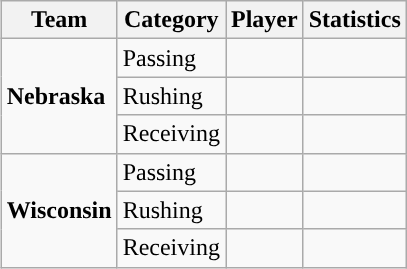<table class="wikitable" style="float: right;">
<tr>
<th>Team</th>
<th>Category</th>
<th>Player</th>
<th>Statistics</th>
</tr>
<tr>
<td rowspan=3><strong>Nebraska</strong></td>
<td>Passing</td>
<td></td>
<td></td>
</tr>
<tr>
<td>Rushing</td>
<td></td>
<td></td>
</tr>
<tr>
<td>Receiving</td>
<td></td>
<td></td>
</tr>
<tr>
<td rowspan=3><strong>Wisconsin</strong></td>
<td>Passing</td>
<td></td>
<td></td>
</tr>
<tr>
<td>Rushing</td>
<td></td>
<td></td>
</tr>
<tr>
<td>Receiving</td>
<td></td>
<td></td>
</tr>
</table>
